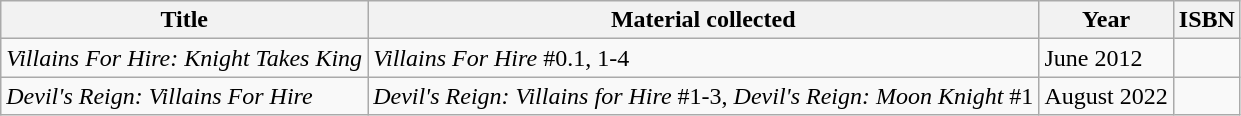<table class="wikitable sortable">
<tr>
<th>Title</th>
<th>Material collected</th>
<th>Year</th>
<th>ISBN</th>
</tr>
<tr>
<td><em>Villains For Hire: Knight Takes King</em></td>
<td><em>Villains For Hire</em> #0.1, 1-4</td>
<td>June 2012</td>
<td></td>
</tr>
<tr>
<td><em>Devil's Reign: Villains For Hire</em></td>
<td><em>Devil's Reign: Villains for Hire</em> #1-3, <em>Devil's Reign: Moon Knight</em> #1</td>
<td>August 2022</td>
<td></td>
</tr>
</table>
